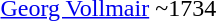<table>
<tr>
<td><a href='#'>Georg Vollmair</a></td>
<td>~1734</td>
</tr>
<tr>
</tr>
</table>
